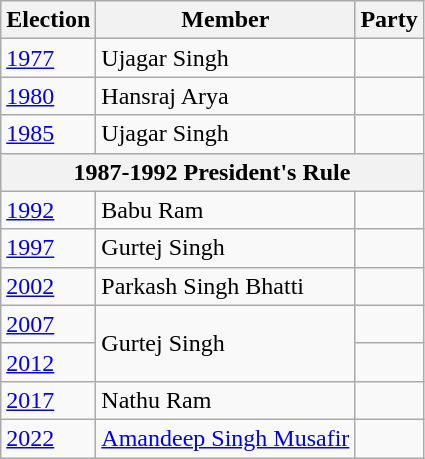<table class="wikitable sortable">
<tr>
<th>Election</th>
<th>Member</th>
<th colspan="2">Party</th>
</tr>
<tr>
<td><a href='#'>1977</a></td>
<td>Ujagar Singh</td>
<td></td>
</tr>
<tr>
<td><a href='#'>1980</a></td>
<td>Hansraj Arya</td>
<td></td>
</tr>
<tr>
<td><a href='#'>1985</a></td>
<td>Ujagar Singh</td>
<td></td>
</tr>
<tr>
<th colspan="4">1987-1992    President's Rule</th>
</tr>
<tr>
<td><a href='#'>1992</a></td>
<td>Babu Ram</td>
<td></td>
</tr>
<tr>
<td><a href='#'>1997</a></td>
<td>Gurtej Singh</td>
<td></td>
</tr>
<tr>
<td><a href='#'>2002</a></td>
<td>Parkash Singh Bhatti</td>
<td></td>
</tr>
<tr>
<td><a href='#'>2007</a></td>
<td rowspan="2">Gurtej Singh</td>
<td></td>
</tr>
<tr>
<td><a href='#'>2012</a></td>
</tr>
<tr>
<td><a href='#'>2017</a></td>
<td>Nathu Ram</td>
<td></td>
</tr>
<tr>
<td><a href='#'>2022</a></td>
<td><a href='#'>Amandeep Singh Musafir</a></td>
<td></td>
</tr>
</table>
